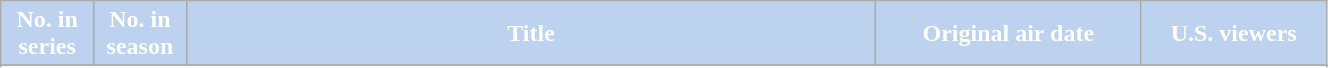<table class="wikitable plainrowheaders" width="70%">
<tr>
<th scope="col" style="background-color: #BCD2EE; color: #FFFFFF" width=7%>No. in series</th>
<th scope="col" style="background-color: #BCD2EE; color: #FFFFFF" width=7%>No. in season</th>
<th scope="col" style="background-color: #BCD2EE; color: #FFFFFF">Title</th>
<th scope="col" style="background-color: #BCD2EE; color: #FFFFFF" width=20%>Original air date</th>
<th scope="col" style="background-color: #BCD2EE; color: #FFFFFF" width=14%>U.S. viewers</th>
</tr>
<tr>
</tr>
<tr>
</tr>
<tr>
</tr>
<tr>
</tr>
<tr>
</tr>
<tr>
</tr>
<tr>
</tr>
<tr>
</tr>
</table>
